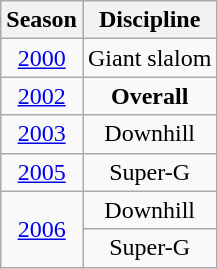<table class=wikitable style="text-align:center">
<tr>
<th>Season</th>
<th>Discipline</th>
</tr>
<tr>
<td><a href='#'>2000</a></td>
<td>Giant slalom</td>
</tr>
<tr>
<td><a href='#'>2002</a></td>
<td><strong>Overall</strong></td>
</tr>
<tr>
<td><a href='#'>2003</a></td>
<td>Downhill</td>
</tr>
<tr>
<td><a href='#'>2005</a></td>
<td>Super-G</td>
</tr>
<tr>
<td rowspan=2><a href='#'>2006</a></td>
<td>Downhill</td>
</tr>
<tr>
<td>Super-G</td>
</tr>
</table>
